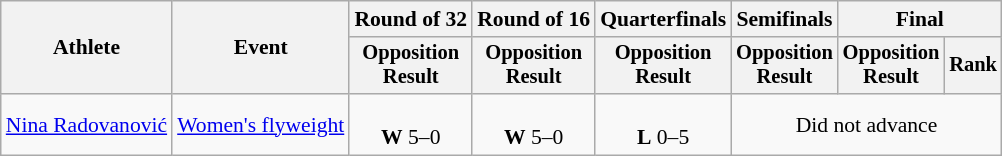<table class="wikitable" style="font-size:90%">
<tr>
<th rowspan="2">Athlete</th>
<th rowspan="2">Event</th>
<th>Round of 32</th>
<th>Round of 16</th>
<th>Quarterfinals</th>
<th>Semifinals</th>
<th colspan=2>Final</th>
</tr>
<tr style="font-size:95%">
<th>Opposition<br>Result</th>
<th>Opposition<br>Result</th>
<th>Opposition<br>Result</th>
<th>Opposition<br>Result</th>
<th>Opposition<br>Result</th>
<th>Rank</th>
</tr>
<tr align=center>
<td align=left><a href='#'>Nina Radovanović</a></td>
<td align=left><a href='#'>Women's flyweight</a></td>
<td><br><strong>W</strong> 5–0</td>
<td><br><strong>W</strong> 5–0</td>
<td><br><strong>L</strong> 0–5</td>
<td colspan=3>Did not advance</td>
</tr>
</table>
